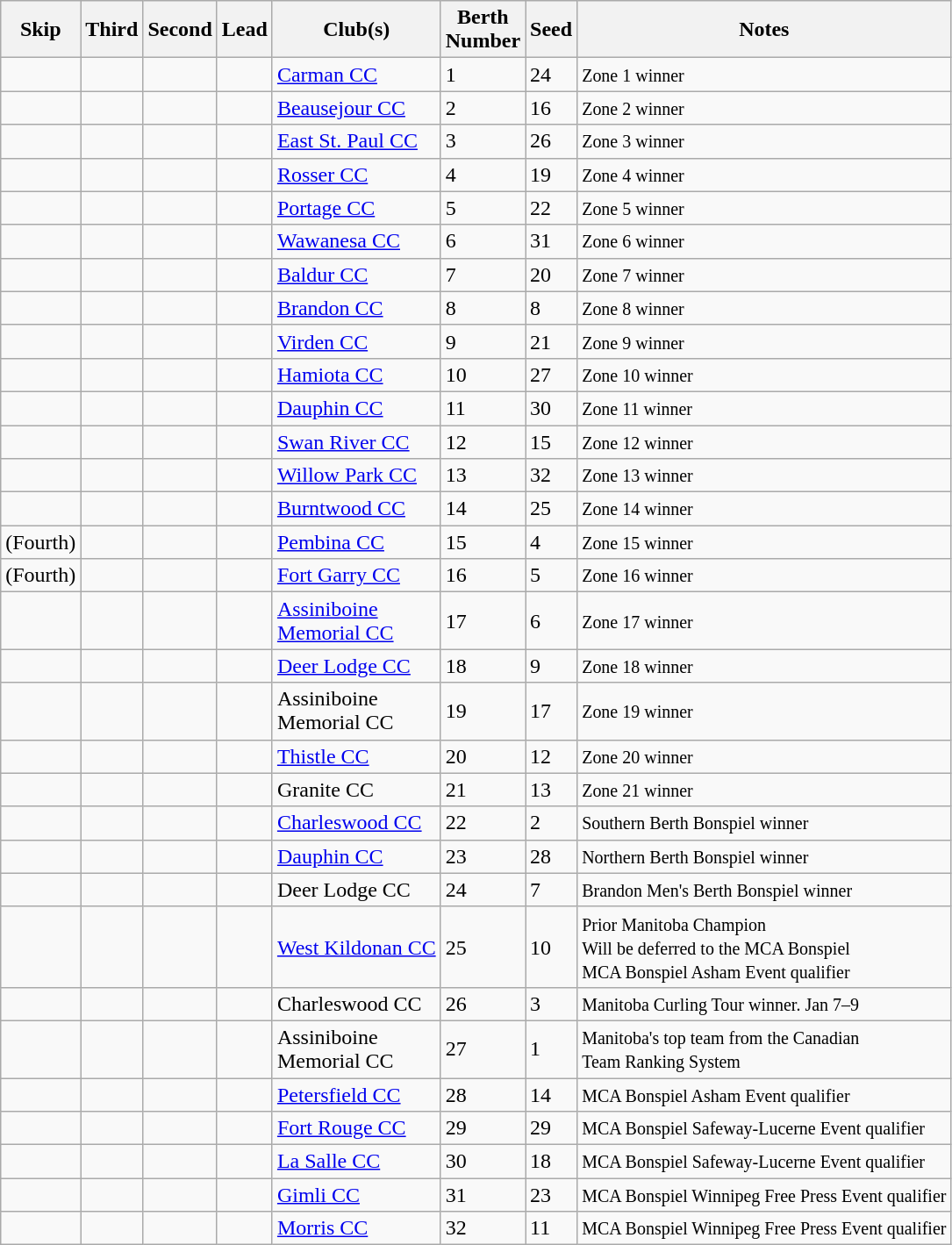<table class="wikitable sortable">
<tr>
<th>Skip<br></th>
<th>Third<br></th>
<th>Second<br></th>
<th>Lead<br></th>
<th>Club(s)<br></th>
<th>Berth<br>Number<br></th>
<th>Seed<br></th>
<th>Notes<br></th>
</tr>
<tr>
<td></td>
<td></td>
<td></td>
<td></td>
<td><a href='#'>Carman CC</a></td>
<td>1</td>
<td>24</td>
<td><small>Zone 1 winner</small></td>
</tr>
<tr>
<td></td>
<td></td>
<td></td>
<td></td>
<td><a href='#'>Beausejour CC</a></td>
<td>2</td>
<td>16</td>
<td><small>Zone 2 winner</small></td>
</tr>
<tr>
<td></td>
<td></td>
<td></td>
<td></td>
<td><a href='#'>East St. Paul CC</a></td>
<td>3</td>
<td>26</td>
<td><small>Zone 3 winner</small></td>
</tr>
<tr>
<td></td>
<td></td>
<td></td>
<td></td>
<td><a href='#'>Rosser CC</a></td>
<td>4</td>
<td>19</td>
<td><small>Zone 4 winner</small></td>
</tr>
<tr>
<td></td>
<td></td>
<td></td>
<td></td>
<td><a href='#'>Portage CC</a></td>
<td>5</td>
<td>22</td>
<td><small>Zone 5 winner</small></td>
</tr>
<tr>
<td></td>
<td></td>
<td></td>
<td></td>
<td><a href='#'>Wawanesa CC</a></td>
<td>6</td>
<td>31</td>
<td><small>Zone 6 winner</small></td>
</tr>
<tr>
<td></td>
<td></td>
<td></td>
<td></td>
<td><a href='#'>Baldur CC</a></td>
<td>7</td>
<td>20</td>
<td><small>Zone 7 winner</small></td>
</tr>
<tr>
<td></td>
<td></td>
<td></td>
<td></td>
<td><a href='#'>Brandon CC</a></td>
<td>8</td>
<td>8</td>
<td><small>Zone 8 winner</small></td>
</tr>
<tr>
<td></td>
<td></td>
<td></td>
<td></td>
<td><a href='#'>Virden CC</a></td>
<td>9</td>
<td>21</td>
<td><small>Zone 9 winner</small></td>
</tr>
<tr>
<td></td>
<td></td>
<td></td>
<td></td>
<td><a href='#'>Hamiota CC</a></td>
<td>10</td>
<td>27</td>
<td><small>Zone 10 winner</small></td>
</tr>
<tr>
<td></td>
<td></td>
<td></td>
<td></td>
<td><a href='#'>Dauphin CC</a></td>
<td>11</td>
<td>30</td>
<td><small>Zone 11 winner</small></td>
</tr>
<tr>
<td></td>
<td></td>
<td></td>
<td></td>
<td><a href='#'>Swan River CC</a></td>
<td>12</td>
<td>15</td>
<td><small>Zone 12 winner</small></td>
</tr>
<tr>
<td></td>
<td></td>
<td></td>
<td></td>
<td><a href='#'>Willow Park CC</a></td>
<td>13</td>
<td>32</td>
<td><small>Zone 13 winner</small></td>
</tr>
<tr>
<td></td>
<td></td>
<td></td>
<td></td>
<td><a href='#'>Burntwood CC</a></td>
<td>14</td>
<td>25</td>
<td><small>Zone 14 winner</small></td>
</tr>
<tr>
<td> (Fourth)</td>
<td></td>
<td></td>
<td></td>
<td><a href='#'>Pembina CC</a></td>
<td>15</td>
<td>4</td>
<td><small>Zone 15 winner</small></td>
</tr>
<tr>
<td> (Fourth)</td>
<td></td>
<td></td>
<td></td>
<td><a href='#'>Fort Garry CC</a></td>
<td>16</td>
<td>5</td>
<td><small>Zone 16 winner</small></td>
</tr>
<tr>
<td></td>
<td></td>
<td></td>
<td></td>
<td><a href='#'>Assiniboine<br>Memorial CC</a></td>
<td>17</td>
<td>6</td>
<td><small>Zone 17 winner</small></td>
</tr>
<tr>
<td></td>
<td></td>
<td></td>
<td></td>
<td><a href='#'>Deer Lodge CC</a></td>
<td>18</td>
<td>9</td>
<td><small>Zone 18 winner</small></td>
</tr>
<tr>
<td></td>
<td></td>
<td></td>
<td></td>
<td>Assiniboine<br>Memorial CC</td>
<td>19</td>
<td>17</td>
<td><small>Zone 19 winner</small></td>
</tr>
<tr>
<td></td>
<td></td>
<td></td>
<td></td>
<td><a href='#'>Thistle CC</a></td>
<td>20</td>
<td>12</td>
<td><small>Zone 20 winner</small></td>
</tr>
<tr>
<td></td>
<td></td>
<td></td>
<td></td>
<td>Granite CC</td>
<td>21</td>
<td>13</td>
<td><small>Zone 21 winner</small></td>
</tr>
<tr>
<td></td>
<td></td>
<td></td>
<td></td>
<td><a href='#'>Charleswood CC</a></td>
<td>22</td>
<td>2</td>
<td><small>Southern Berth Bonspiel winner</small></td>
</tr>
<tr>
<td></td>
<td></td>
<td></td>
<td></td>
<td><a href='#'>Dauphin CC</a></td>
<td>23</td>
<td>28</td>
<td><small>Northern Berth Bonspiel winner</small></td>
</tr>
<tr>
<td></td>
<td></td>
<td></td>
<td></td>
<td>Deer Lodge CC</td>
<td>24</td>
<td>7</td>
<td><small>Brandon Men's Berth Bonspiel winner</small></td>
</tr>
<tr>
<td></td>
<td></td>
<td></td>
<td></td>
<td><a href='#'>West Kildonan CC</a></td>
<td>25</td>
<td>10</td>
<td><small>Prior Manitoba Champion<br>Will be deferred to the MCA Bonspiel</small><br><small>MCA Bonspiel Asham Event qualifier</small></td>
</tr>
<tr>
<td></td>
<td></td>
<td></td>
<td></td>
<td>Charleswood CC</td>
<td>26</td>
<td>3</td>
<td><small>Manitoba Curling Tour winner. Jan 7–9</small></td>
</tr>
<tr>
<td></td>
<td></td>
<td></td>
<td></td>
<td>Assiniboine<br>Memorial CC</td>
<td>27</td>
<td>1</td>
<td><small>Manitoba's top team from the Canadian<br>Team Ranking System</small></td>
</tr>
<tr>
<td></td>
<td></td>
<td></td>
<td></td>
<td><a href='#'>Petersfield CC</a></td>
<td>28</td>
<td>14</td>
<td><small>MCA Bonspiel Asham Event qualifier</small></td>
</tr>
<tr>
<td></td>
<td></td>
<td></td>
<td></td>
<td><a href='#'>Fort Rouge CC</a></td>
<td>29</td>
<td>29</td>
<td><small>MCA Bonspiel Safeway-Lucerne Event qualifier</small></td>
</tr>
<tr>
<td></td>
<td></td>
<td></td>
<td></td>
<td><a href='#'>La Salle CC</a></td>
<td>30</td>
<td>18</td>
<td><small>MCA Bonspiel Safeway-Lucerne Event qualifier</small></td>
</tr>
<tr>
<td></td>
<td></td>
<td></td>
<td></td>
<td><a href='#'>Gimli CC</a></td>
<td>31</td>
<td>23</td>
<td><small>MCA Bonspiel Winnipeg Free Press Event qualifier</small></td>
</tr>
<tr>
<td></td>
<td></td>
<td></td>
<td></td>
<td><a href='#'>Morris CC</a></td>
<td>32</td>
<td>11</td>
<td><small>MCA Bonspiel Winnipeg Free Press Event qualifier</small></td>
</tr>
</table>
